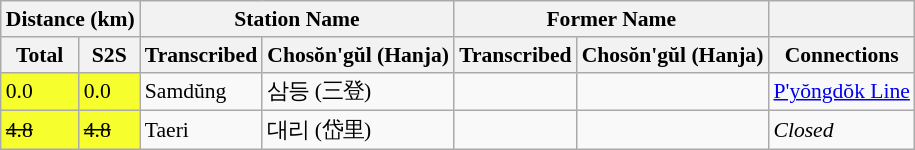<table class="wikitable" style="font-size:90%;">
<tr>
<th colspan="2">Distance (km)</th>
<th colspan="2">Station Name</th>
<th colspan="2">Former Name</th>
<th></th>
</tr>
<tr>
<th>Total</th>
<th>S2S</th>
<th>Transcribed</th>
<th>Chosŏn'gŭl (Hanja)</th>
<th>Transcribed</th>
<th>Chosŏn'gŭl (Hanja)</th>
<th>Connections</th>
</tr>
<tr>
<td bgcolor=#F7FE2E>0.0</td>
<td bgcolor=#F7FE2E>0.0</td>
<td>Samdŭng</td>
<td>삼등 (三登)</td>
<td></td>
<td></td>
<td><a href='#'>P'yŏngdŏk Line</a></td>
</tr>
<tr>
<td bgcolor=#F7FE2E><del>4.8</del></td>
<td bgcolor=#F7FE2E><del>4.8</del></td>
<td>Taeri</td>
<td>대리 (岱里)</td>
<td></td>
<td></td>
<td><em>Closed</em></td>
</tr>
</table>
